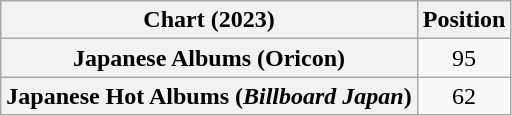<table class="wikitable sortable plainrowheaders" style="text-align:center">
<tr>
<th scope="col">Chart (2023)</th>
<th scope="col">Position</th>
</tr>
<tr>
<th scope="row">Japanese Albums (Oricon)</th>
<td>95</td>
</tr>
<tr>
<th scope="row">Japanese Hot Albums (<em>Billboard Japan</em>)</th>
<td>62</td>
</tr>
</table>
